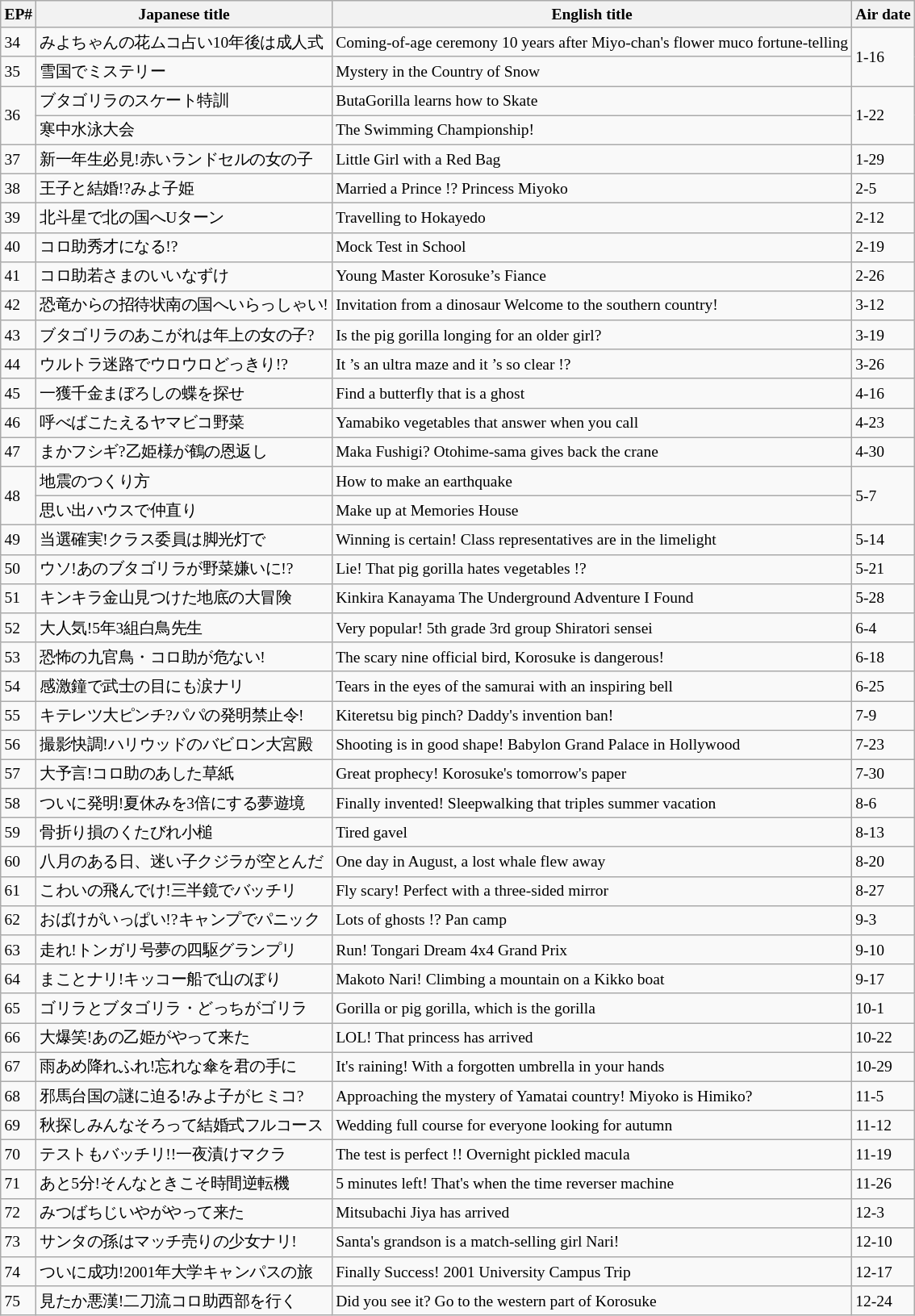<table class="wikitable" style="font-size:small">
<tr>
<th>EP#</th>
<th>Japanese title</th>
<th>English title</th>
<th>Air date</th>
</tr>
<tr>
<td>34</td>
<td>みよちゃんの花ムコ占い10年後は成人式</td>
<td>Coming-of-age ceremony 10 years after Miyo-chan's flower muco fortune-telling</td>
<td rowspan="2">1-16</td>
</tr>
<tr>
<td>35</td>
<td>雪国でミステリー</td>
<td>Mystery in the Country of Snow</td>
</tr>
<tr>
<td rowspan="2">36</td>
<td>ブタゴリラのスケート特訓</td>
<td>ButaGorilla learns how to Skate</td>
<td rowspan="2">1-22</td>
</tr>
<tr>
<td>寒中水泳大会</td>
<td>The Swimming Championship!</td>
</tr>
<tr>
<td>37</td>
<td>新一年生必見!赤いランドセルの女の子</td>
<td>Little Girl with a Red Bag</td>
<td>1-29</td>
</tr>
<tr>
<td>38</td>
<td>王子と結婚!?みよ子姫</td>
<td>Married a Prince !? Princess Miyoko</td>
<td>2-5</td>
</tr>
<tr>
<td>39</td>
<td>北斗星で北の国へUターン</td>
<td>Travelling to Hokayedo</td>
<td>2-12</td>
</tr>
<tr>
<td>40</td>
<td>コロ助秀才になる!?</td>
<td>Mock Test in School</td>
<td>2-19</td>
</tr>
<tr>
<td>41</td>
<td>コロ助若さまのいいなずけ</td>
<td>Young Master Korosuke’s Fiance</td>
<td>2-26</td>
</tr>
<tr>
<td>42</td>
<td>恐竜からの招待状南の国へいらっしゃい!</td>
<td>Invitation from a dinosaur Welcome to the southern country!</td>
<td>3-12</td>
</tr>
<tr>
<td>43</td>
<td>ブタゴリラのあこがれは年上の女の子?</td>
<td>Is the pig gorilla longing for an older girl?</td>
<td>3-19</td>
</tr>
<tr>
<td>44</td>
<td>ウルトラ迷路でウロウロどっきり!?</td>
<td>It ’s an ultra maze and it ’s so clear !?</td>
<td>3-26</td>
</tr>
<tr>
<td>45</td>
<td>一獲千金まぼろしの蝶を探せ</td>
<td>Find a butterfly that is a ghost</td>
<td>4-16</td>
</tr>
<tr>
<td>46</td>
<td>呼べばこたえるヤマビコ野菜</td>
<td>Yamabiko vegetables that answer when you call</td>
<td>4-23</td>
</tr>
<tr>
<td>47</td>
<td>まかフシギ?乙姫様が鶴の恩返し</td>
<td>Maka Fushigi? Otohime-sama gives back the crane</td>
<td>4-30</td>
</tr>
<tr>
<td rowspan="2">48</td>
<td>地震のつくり方</td>
<td>How to make an earthquake</td>
<td rowspan="2">5-7</td>
</tr>
<tr>
<td>思い出ハウスで仲直り</td>
<td>Make up at Memories House</td>
</tr>
<tr>
<td>49</td>
<td>当選確実!クラス委員は脚光灯で</td>
<td>Winning is certain! Class representatives are in the limelight</td>
<td>5-14</td>
</tr>
<tr>
<td>50</td>
<td>ウソ!あのブタゴリラが野菜嫌いに!?</td>
<td>Lie! That pig gorilla hates vegetables !?</td>
<td>5-21</td>
</tr>
<tr>
<td>51</td>
<td>キンキラ金山見つけた地底の大冒険</td>
<td>Kinkira Kanayama The Underground Adventure I Found</td>
<td>5-28</td>
</tr>
<tr>
<td>52</td>
<td>大人気!5年3組白鳥先生</td>
<td>Very popular! 5th grade 3rd group Shiratori sensei</td>
<td>6-4</td>
</tr>
<tr>
<td>53</td>
<td>恐怖の九官鳥・コロ助が危ない!</td>
<td>The scary nine official bird, Korosuke is dangerous!</td>
<td>6-18</td>
</tr>
<tr>
<td>54</td>
<td>感激鐘で武士の目にも涙ナリ</td>
<td>Tears in the eyes of the samurai with an inspiring bell</td>
<td>6-25</td>
</tr>
<tr>
<td>55</td>
<td>キテレツ大ピンチ?パパの発明禁止令!</td>
<td>Kiteretsu big pinch? Daddy's invention ban!</td>
<td>7-9</td>
</tr>
<tr>
<td>56</td>
<td>撮影快調!ハリウッドのバビロン大宮殿</td>
<td>Shooting is in good shape! Babylon Grand Palace in Hollywood</td>
<td>7-23</td>
</tr>
<tr>
<td>57</td>
<td>大予言!コロ助のあした草紙</td>
<td>Great prophecy! Korosuke's tomorrow's paper</td>
<td>7-30</td>
</tr>
<tr>
<td>58</td>
<td>ついに発明!夏休みを3倍にする夢遊境</td>
<td>Finally invented! Sleepwalking that triples summer vacation</td>
<td>8-6</td>
</tr>
<tr>
<td>59</td>
<td>骨折り損のくたびれ小槌</td>
<td>Tired gavel</td>
<td>8-13</td>
</tr>
<tr>
<td>60</td>
<td>八月のある日、迷い子クジラが空とんだ</td>
<td>One day in August, a lost whale flew away</td>
<td>8-20</td>
</tr>
<tr>
<td>61</td>
<td>こわいの飛んでけ!三半鏡でバッチリ</td>
<td>Fly scary! Perfect with a three-sided mirror</td>
<td>8-27</td>
</tr>
<tr>
<td>62</td>
<td>おばけがいっぱい!?キャンプでパニック</td>
<td>Lots of ghosts !? Pan camp</td>
<td>9-3</td>
</tr>
<tr>
<td>63</td>
<td>走れ!トンガリ号夢の四駆グランプリ</td>
<td>Run! Tongari Dream 4x4 Grand Prix</td>
<td>9-10</td>
</tr>
<tr>
<td>64</td>
<td>まことナリ!キッコー船で山のぼり</td>
<td>Makoto Nari! Climbing a mountain on a Kikko boat</td>
<td>9-17</td>
</tr>
<tr>
<td>65</td>
<td>ゴリラとブタゴリラ・どっちがゴリラ</td>
<td>Gorilla or pig gorilla, which is the gorilla</td>
<td>10-1</td>
</tr>
<tr>
<td>66</td>
<td>大爆笑!あの乙姫がやって来た</td>
<td>LOL! That princess has arrived</td>
<td>10-22</td>
</tr>
<tr>
<td>67</td>
<td>雨あめ降れふれ!忘れな傘を君の手に</td>
<td>It's raining! With a forgotten umbrella in your hands</td>
<td>10-29</td>
</tr>
<tr>
<td>68</td>
<td>邪馬台国の謎に迫る!みよ子がヒミコ?</td>
<td>Approaching the mystery of Yamatai country! Miyoko is Himiko?</td>
<td>11-5</td>
</tr>
<tr>
<td>69</td>
<td>秋探しみんなそろって結婚式フルコース</td>
<td>Wedding full course for everyone looking for autumn</td>
<td>11-12</td>
</tr>
<tr>
<td>70</td>
<td>テストもバッチリ!!一夜漬けマクラ</td>
<td>The test is perfect !! Overnight pickled macula</td>
<td>11-19</td>
</tr>
<tr>
<td>71</td>
<td>あと5分!そんなときこそ時間逆転機</td>
<td>5 minutes left! That's when the time reverser machine</td>
<td>11-26</td>
</tr>
<tr>
<td>72</td>
<td>みつばちじいやがやって来た</td>
<td>Mitsubachi Jiya has arrived</td>
<td>12-3</td>
</tr>
<tr>
<td>73</td>
<td>サンタの孫はマッチ売りの少女ナリ!</td>
<td>Santa's grandson is a match-selling girl Nari!</td>
<td>12-10</td>
</tr>
<tr>
<td>74</td>
<td>ついに成功!2001年大学キャンパスの旅</td>
<td>Finally Success! 2001 University Campus Trip</td>
<td>12-17</td>
</tr>
<tr>
<td>75</td>
<td>見たか悪漢!二刀流コロ助西部を行く</td>
<td>Did you see it? Go to the western part of Korosuke</td>
<td>12-24</td>
</tr>
</table>
